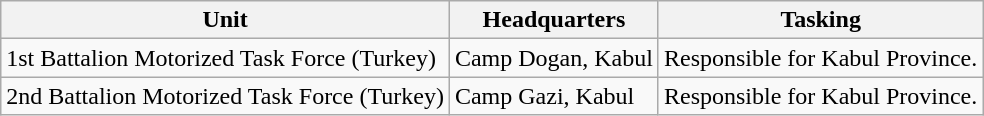<table class="wikitable">
<tr>
<th>Unit</th>
<th>Headquarters</th>
<th>Tasking</th>
</tr>
<tr>
<td>1st Battalion Motorized Task Force (Turkey)</td>
<td>Camp Dogan, Kabul</td>
<td>Responsible for Kabul Province.</td>
</tr>
<tr>
<td>2nd Battalion Motorized Task Force (Turkey)</td>
<td>Camp Gazi, Kabul</td>
<td>Responsible for Kabul Province.</td>
</tr>
</table>
